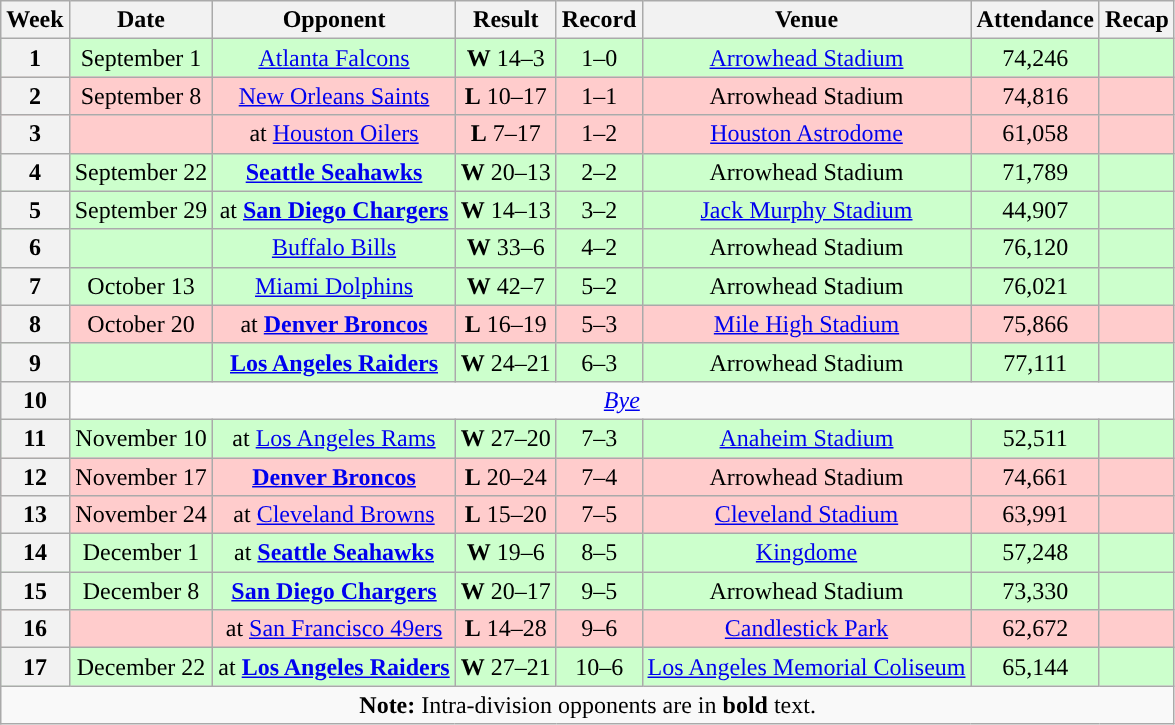<table class="wikitable" style="text-align:center">
<tr>
<th>Week</th>
<th>Date</th>
<th>Opponent</th>
<th>Result</th>
<th>Record</th>
<th>Venue</th>
<th>Attendance</th>
<th>Recap</th>
</tr>
<tr style="background:#cfc">
<th>1</th>
<td>September 1</td>
<td><a href='#'>Atlanta Falcons</a></td>
<td><strong>W</strong> 14–3</td>
<td>1–0</td>
<td><a href='#'>Arrowhead Stadium</a></td>
<td>74,246</td>
<td></td>
</tr>
<tr style="background:#fcc">
<th>2</th>
<td>September 8</td>
<td><a href='#'>New Orleans Saints</a></td>
<td><strong>L</strong> 10–17</td>
<td>1–1</td>
<td>Arrowhead Stadium</td>
<td>74,816</td>
<td></td>
</tr>
<tr style="background:#fcc">
<th>3</th>
<td></td>
<td>at <a href='#'>Houston Oilers</a></td>
<td><strong>L</strong> 7–17</td>
<td>1–2</td>
<td><a href='#'>Houston Astrodome</a></td>
<td>61,058</td>
<td></td>
</tr>
<tr style="background:#cfc">
<th>4</th>
<td>September 22</td>
<td><strong><a href='#'>Seattle Seahawks</a></strong></td>
<td><strong>W</strong> 20–13</td>
<td>2–2</td>
<td>Arrowhead Stadium</td>
<td>71,789</td>
<td></td>
</tr>
<tr style="background:#cfc">
<th>5</th>
<td>September 29</td>
<td>at <strong><a href='#'>San Diego Chargers</a></strong></td>
<td><strong>W</strong> 14–13</td>
<td>3–2</td>
<td><a href='#'>Jack Murphy Stadium</a></td>
<td>44,907</td>
<td></td>
</tr>
<tr style="background:#cfc">
<th>6</th>
<td></td>
<td><a href='#'>Buffalo Bills</a></td>
<td><strong>W</strong> 33–6</td>
<td>4–2</td>
<td>Arrowhead Stadium</td>
<td>76,120</td>
<td></td>
</tr>
<tr style="background:#cfc">
<th>7</th>
<td>October 13</td>
<td><a href='#'>Miami Dolphins</a></td>
<td><strong>W</strong> 42–7</td>
<td>5–2</td>
<td>Arrowhead Stadium</td>
<td>76,021</td>
<td></td>
</tr>
<tr style="background:#fcc">
<th>8</th>
<td>October 20</td>
<td>at <strong><a href='#'>Denver Broncos</a></strong></td>
<td><strong>L</strong> 16–19</td>
<td>5–3</td>
<td><a href='#'>Mile High Stadium</a></td>
<td>75,866</td>
<td></td>
</tr>
<tr style="background:#cfc">
<th>9</th>
<td></td>
<td><strong><a href='#'>Los Angeles Raiders</a></strong></td>
<td><strong>W</strong> 24–21</td>
<td>6–3</td>
<td>Arrowhead Stadium</td>
<td>77,111</td>
<td></td>
</tr>
<tr>
<th>10</th>
<td colspan="7"><em><a href='#'>Bye</a></em></td>
</tr>
<tr style="background:#cfc">
<th>11</th>
<td>November 10</td>
<td>at <a href='#'>Los Angeles Rams</a></td>
<td><strong>W</strong> 27–20</td>
<td>7–3</td>
<td><a href='#'>Anaheim Stadium</a></td>
<td>52,511</td>
<td></td>
</tr>
<tr style="background:#fcc">
<th>12</th>
<td>November 17</td>
<td><strong><a href='#'>Denver Broncos</a></strong></td>
<td><strong>L</strong> 20–24</td>
<td>7–4</td>
<td>Arrowhead Stadium</td>
<td>74,661</td>
<td></td>
</tr>
<tr style="background:#fcc">
<th>13</th>
<td>November 24</td>
<td>at <a href='#'>Cleveland Browns</a></td>
<td><strong>L</strong> 15–20</td>
<td>7–5</td>
<td><a href='#'>Cleveland Stadium</a></td>
<td>63,991</td>
<td></td>
</tr>
<tr style="background:#cfc">
<th>14</th>
<td>December 1</td>
<td>at <strong><a href='#'>Seattle Seahawks</a></strong></td>
<td><strong>W</strong> 19–6</td>
<td>8–5</td>
<td><a href='#'>Kingdome</a></td>
<td>57,248</td>
<td></td>
</tr>
<tr style="background:#cfc">
<th>15</th>
<td>December 8</td>
<td><strong><a href='#'>San Diego Chargers</a></strong></td>
<td><strong>W</strong> 20–17 </td>
<td>9–5</td>
<td>Arrowhead Stadium</td>
<td>73,330</td>
<td></td>
</tr>
<tr style="background:#fcc">
<th>16</th>
<td></td>
<td>at <a href='#'>San Francisco 49ers</a></td>
<td><strong>L</strong> 14–28</td>
<td>9–6</td>
<td><a href='#'>Candlestick Park</a></td>
<td>62,672</td>
<td></td>
</tr>
<tr style="background:#cfc">
<th>17</th>
<td>December 22</td>
<td>at <strong><a href='#'>Los Angeles Raiders</a></strong></td>
<td><strong>W</strong> 27–21</td>
<td>10–6</td>
<td><a href='#'>Los Angeles Memorial Coliseum</a></td>
<td>65,144</td>
<td></td>
</tr>
<tr>
<td colspan="8"><strong>Note:</strong> Intra-division opponents are in <strong>bold</strong> text.</td>
</tr>
</table>
